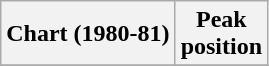<table class="wikitable sortable plainrowheaders" style="text-align:center">
<tr>
<th scope="col">Chart (1980-81)</th>
<th scope="col">Peak<br>position</th>
</tr>
<tr>
</tr>
</table>
